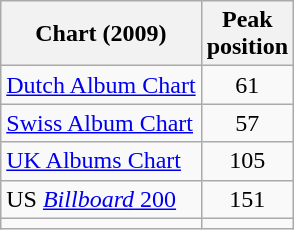<table class="wikitable sortable">
<tr>
<th>Chart (2009)</th>
<th>Peak<br>position</th>
</tr>
<tr>
<td><a href='#'>Dutch Album Chart</a></td>
<td align="center">61</td>
</tr>
<tr>
<td><a href='#'>Swiss Album Chart</a></td>
<td align="center">57</td>
</tr>
<tr>
<td><a href='#'>UK Albums Chart</a></td>
<td align="center">105</td>
</tr>
<tr>
<td>US <a href='#'><em>Billboard</em> 200</a></td>
<td align="center">151</td>
</tr>
<tr>
<td></td>
</tr>
</table>
